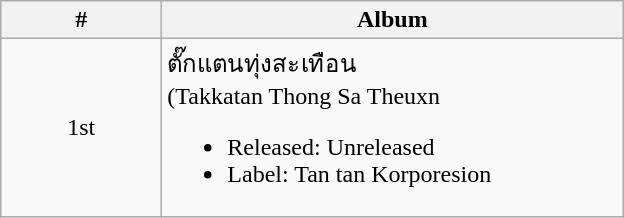<table class="wikitable">
<tr>
<th width="100">#</th>
<th width="300">Album</th>
</tr>
<tr>
<td style="text-align:center;">1st</td>
<td>ตั๊กแตนทุ่งสะเทือน<br>(Takkatan Thong Sa Theuxn<ul><li>Released: Unreleased</li><li>Label: Tan tan Korporesion</li></ul></td>
</tr>
</table>
